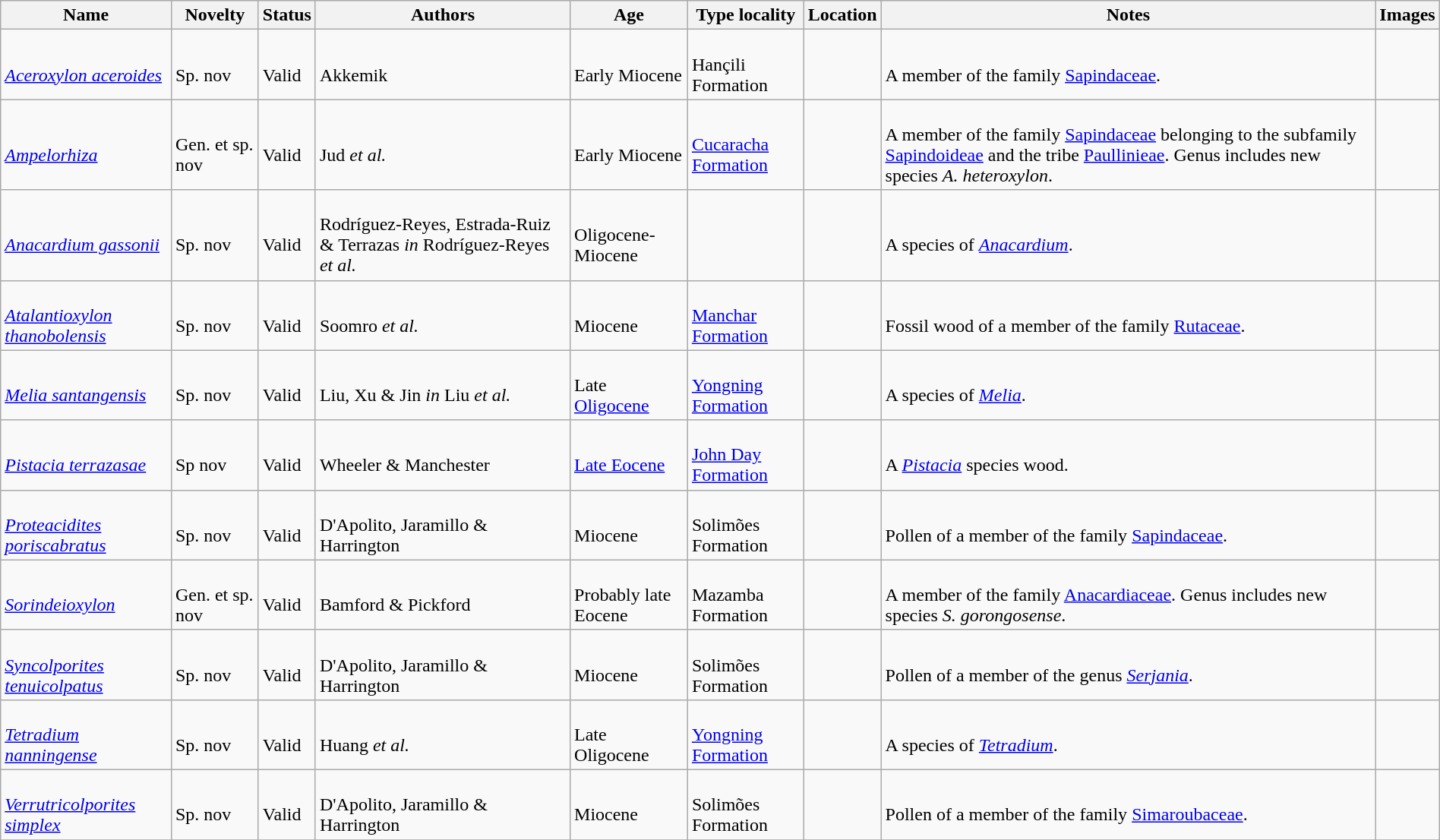<table class="wikitable sortable" align="center" width="100%">
<tr>
<th>Name</th>
<th>Novelty</th>
<th>Status</th>
<th>Authors</th>
<th>Age</th>
<th>Type locality</th>
<th>Location</th>
<th>Notes</th>
<th>Images</th>
</tr>
<tr>
<td><br><em><a href='#'>Aceroxylon aceroides</a></em></td>
<td><br>Sp. nov</td>
<td><br>Valid</td>
<td><br>Akkemik</td>
<td><br>Early Miocene</td>
<td><br>Hançili Formation</td>
<td><br></td>
<td><br>A member of the family <a href='#'>Sapindaceae</a>.</td>
<td></td>
</tr>
<tr>
<td><br><em><a href='#'>Ampelorhiza</a></em></td>
<td><br>Gen. et sp. nov</td>
<td><br>Valid</td>
<td><br>Jud <em>et al.</em></td>
<td><br>Early Miocene</td>
<td><br><a href='#'>Cucaracha Formation</a></td>
<td><br></td>
<td><br>A member of the family <a href='#'>Sapindaceae</a> belonging to the subfamily <a href='#'>Sapindoideae</a> and the tribe <a href='#'>Paullinieae</a>. Genus includes new species <em>A. heteroxylon</em>.</td>
<td></td>
</tr>
<tr>
<td><br><em><a href='#'>Anacardium gassonii</a></em></td>
<td><br>Sp. nov</td>
<td><br>Valid</td>
<td><br>Rodríguez-Reyes, Estrada-Ruiz & Terrazas <em>in</em> Rodríguez-Reyes <em>et al.</em></td>
<td><br>Oligocene-Miocene</td>
<td></td>
<td><br></td>
<td><br>A species of <em><a href='#'>Anacardium</a></em>.</td>
<td></td>
</tr>
<tr>
<td><br><em><a href='#'>Atalantioxylon thanobolensis</a></em></td>
<td><br>Sp. nov</td>
<td><br>Valid</td>
<td><br>Soomro <em>et al.</em></td>
<td><br>Miocene</td>
<td><br><a href='#'>Manchar Formation</a></td>
<td><br></td>
<td><br>Fossil wood of a member of the family <a href='#'>Rutaceae</a>.</td>
<td></td>
</tr>
<tr>
<td><br><em><a href='#'>Melia santangensis</a></em></td>
<td><br>Sp. nov</td>
<td><br>Valid</td>
<td><br>Liu, Xu & Jin <em>in</em> Liu <em>et al.</em></td>
<td><br>Late <a href='#'>Oligocene</a></td>
<td><br><a href='#'>Yongning Formation</a></td>
<td><br></td>
<td><br>A species of <em><a href='#'>Melia</a></em>.</td>
<td></td>
</tr>
<tr>
<td><br><em><a href='#'>Pistacia terrazasae</a></em></td>
<td><br>Sp nov</td>
<td><br>Valid</td>
<td><br>Wheeler & Manchester</td>
<td><br><a href='#'>Late Eocene</a></td>
<td><br><a href='#'>John Day Formation</a></td>
<td><br><br></td>
<td><br>A <em><a href='#'>Pistacia</a></em> species wood.</td>
<td></td>
</tr>
<tr>
<td><br><em><a href='#'>Proteacidites poriscabratus</a></em></td>
<td><br>Sp. nov</td>
<td><br>Valid</td>
<td><br>D'Apolito, Jaramillo & Harrington</td>
<td><br>Miocene</td>
<td><br>Solimões Formation</td>
<td><br></td>
<td><br>Pollen of a member of the family <a href='#'>Sapindaceae</a>.</td>
<td></td>
</tr>
<tr>
<td><br><em><a href='#'>Sorindeioxylon</a></em></td>
<td><br>Gen. et sp. nov</td>
<td><br>Valid</td>
<td><br>Bamford & Pickford</td>
<td><br>Probably late Eocene</td>
<td><br>Mazamba Formation</td>
<td><br></td>
<td><br>A member of the family <a href='#'>Anacardiaceae</a>. Genus includes new species <em>S. gorongosense</em>.</td>
<td></td>
</tr>
<tr>
<td><br><em><a href='#'>Syncolporites tenuicolpatus</a></em></td>
<td><br>Sp. nov</td>
<td><br>Valid</td>
<td><br>D'Apolito, Jaramillo & Harrington</td>
<td><br>Miocene</td>
<td><br>Solimões Formation</td>
<td><br></td>
<td><br>Pollen of a member of the genus <em><a href='#'>Serjania</a></em>.</td>
<td></td>
</tr>
<tr>
<td><br><em><a href='#'>Tetradium nanningense</a></em></td>
<td><br>Sp. nov</td>
<td><br>Valid</td>
<td><br>Huang <em>et al.</em></td>
<td><br>Late Oligocene</td>
<td><br><a href='#'>Yongning Formation</a></td>
<td><br></td>
<td><br>A species of <em><a href='#'>Tetradium</a></em>.</td>
<td></td>
</tr>
<tr>
<td><br><em><a href='#'>Verrutricolporites simplex</a></em></td>
<td><br>Sp. nov</td>
<td><br>Valid</td>
<td><br>D'Apolito, Jaramillo & Harrington</td>
<td><br>Miocene</td>
<td><br>Solimões Formation</td>
<td><br></td>
<td><br>Pollen of a member of the family <a href='#'>Simaroubaceae</a>.</td>
<td></td>
</tr>
<tr>
</tr>
</table>
